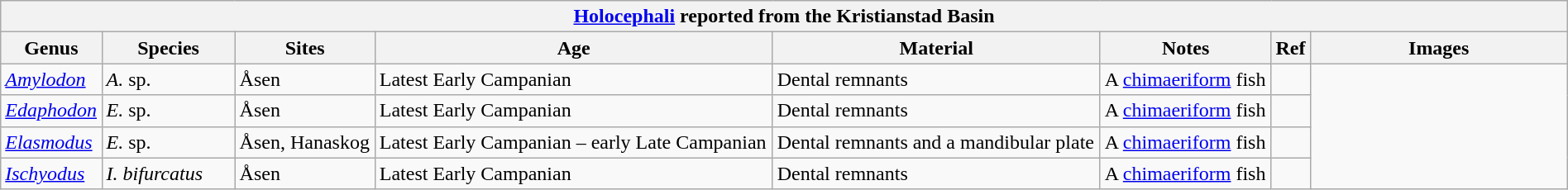<table class="wikitable sortable mw-collapsible" style="width:100%">
<tr>
<th colspan="8" style="text-align:center;"><strong><a href='#'>Holocephali</a> reported from the Kristianstad Basin</strong></th>
</tr>
<tr>
<th>Genus</th>
<th width="100px">Species</th>
<th>Sites</th>
<th>Age</th>
<th>Material</th>
<th>Notes</th>
<th>Ref</th>
<th width="200px">Images</th>
</tr>
<tr>
<td><em><a href='#'>Amylodon</a></em></td>
<td><em>A.</em> sp.</td>
<td>Åsen</td>
<td>Latest Early Campanian</td>
<td>Dental remnants</td>
<td>A <a href='#'>chimaeriform</a> fish</td>
<td></td>
<td rowspan="4"><br></td>
</tr>
<tr>
<td><em><a href='#'>Edaphodon</a></em></td>
<td><em>E.</em> sp.</td>
<td>Åsen</td>
<td>Latest Early Campanian</td>
<td>Dental remnants</td>
<td>A <a href='#'>chimaeriform</a> fish</td>
<td></td>
</tr>
<tr>
<td><em><a href='#'>Elasmodus</a></em></td>
<td><em>E.</em> sp.</td>
<td>Åsen, Hanaskog</td>
<td>Latest Early Campanian – early Late Campanian</td>
<td>Dental remnants and a mandibular plate</td>
<td>A <a href='#'>chimaeriform</a> fish</td>
<td></td>
</tr>
<tr>
<td><em><a href='#'>Ischyodus</a></em></td>
<td><em>I. bifurcatus</em></td>
<td>Åsen</td>
<td>Latest Early Campanian</td>
<td>Dental remnants</td>
<td>A <a href='#'>chimaeriform</a> fish</td>
<td></td>
</tr>
</table>
